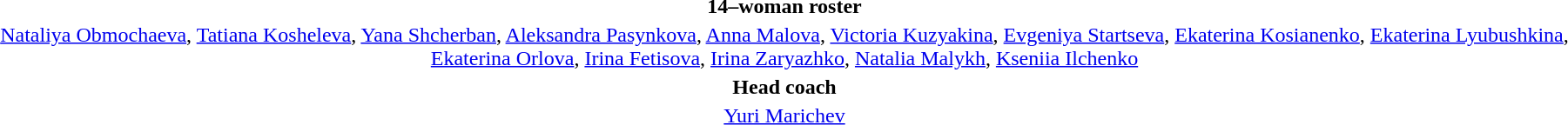<table style="text-align: center; margin-top: 2em; margin-left: auto; margin-right: auto">
<tr>
<td><strong>14–woman roster</strong></td>
</tr>
<tr>
<td><a href='#'>Nataliya Obmochaeva</a>, <a href='#'>Tatiana Kosheleva</a>, <a href='#'>Yana Shcherban</a>, <a href='#'>Aleksandra Pasynkova</a>, <a href='#'>Anna Malova</a>, <a href='#'>Victoria Kuzyakina</a>, <a href='#'>Evgeniya Startseva</a>, <a href='#'>Ekaterina Kosianenko</a>, <a href='#'>Ekaterina Lyubushkina</a>, <a href='#'>Ekaterina Orlova</a>, <a href='#'>Irina Fetisova</a>, <a href='#'>Irina Zaryazhko</a>, <a href='#'>Natalia Malykh</a>, <a href='#'>Kseniia Ilchenko</a></td>
</tr>
<tr>
<td><strong>Head coach</strong></td>
</tr>
<tr>
<td><a href='#'>Yuri Marichev</a></td>
</tr>
</table>
